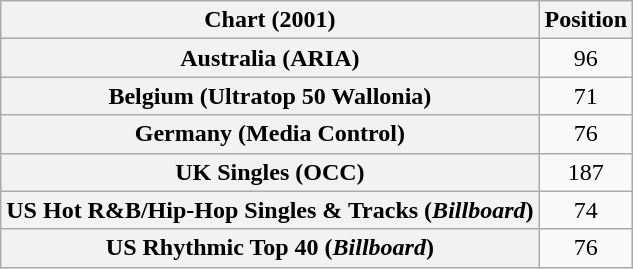<table class="wikitable sortable plainrowheaders" style="text-align:center">
<tr>
<th>Chart (2001)</th>
<th>Position</th>
</tr>
<tr>
<th scope="row">Australia (ARIA)</th>
<td>96</td>
</tr>
<tr>
<th scope="row">Belgium (Ultratop 50 Wallonia)</th>
<td>71</td>
</tr>
<tr>
<th scope="row">Germany (Media Control)</th>
<td>76</td>
</tr>
<tr>
<th scope="row">UK Singles (OCC)</th>
<td>187</td>
</tr>
<tr>
<th scope="row">US Hot R&B/Hip-Hop Singles & Tracks (<em>Billboard</em>)</th>
<td>74</td>
</tr>
<tr>
<th scope="row">US Rhythmic Top 40 (<em>Billboard</em>)</th>
<td>76</td>
</tr>
</table>
